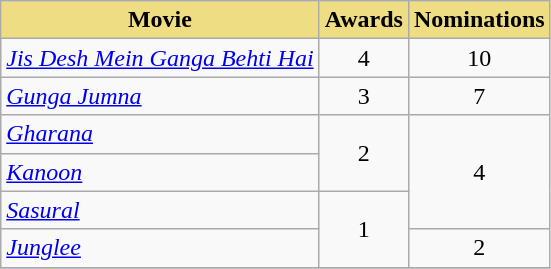<table class="wikitable sortable" style="text-align:center">
<tr>
<th style="background:#EEDD82;">Movie</th>
<th style="background:#EEDD82;">Awards</th>
<th style="background:#EEDD82;">Nominations</th>
</tr>
<tr>
<td align="left"><em><a href='#'>Jis Desh Mein Ganga Behti Hai</a></em></td>
<td>4</td>
<td>10</td>
</tr>
<tr>
<td align="left"><em><a href='#'>Gunga Jumna</a></em></td>
<td>3</td>
<td>7</td>
</tr>
<tr>
<td align="left"><em><a href='#'>Gharana</a></em></td>
<td rowspan="2">2</td>
<td rowspan="3">4</td>
</tr>
<tr>
<td align="left"><em><a href='#'>Kanoon</a></em></td>
</tr>
<tr>
<td align="left"><em><a href='#'>Sasural</a></em></td>
<td rowspan="2">1</td>
</tr>
<tr>
<td align="left"><em><a href='#'>Junglee</a></em></td>
<td>2</td>
</tr>
<tr>
</tr>
</table>
